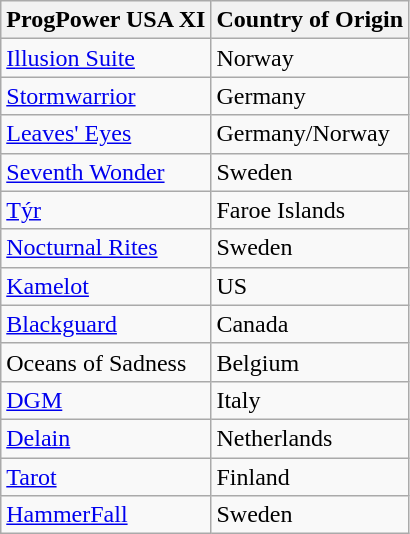<table class="wikitable">
<tr>
<th>ProgPower USA XI</th>
<th>Country of Origin</th>
</tr>
<tr>
<td><a href='#'>Illusion Suite</a></td>
<td>Norway</td>
</tr>
<tr>
<td><a href='#'>Stormwarrior</a></td>
<td>Germany</td>
</tr>
<tr>
<td><a href='#'>Leaves' Eyes</a></td>
<td>Germany/Norway</td>
</tr>
<tr>
<td><a href='#'>Seventh Wonder</a></td>
<td>Sweden</td>
</tr>
<tr>
<td><a href='#'>Týr</a></td>
<td>Faroe Islands</td>
</tr>
<tr>
<td><a href='#'>Nocturnal Rites</a></td>
<td>Sweden</td>
</tr>
<tr>
<td><a href='#'>Kamelot</a></td>
<td>US</td>
</tr>
<tr>
<td><a href='#'>Blackguard</a></td>
<td>Canada</td>
</tr>
<tr>
<td>Oceans of Sadness</td>
<td>Belgium</td>
</tr>
<tr>
<td><a href='#'>DGM</a></td>
<td>Italy</td>
</tr>
<tr>
<td><a href='#'>Delain</a></td>
<td>Netherlands</td>
</tr>
<tr>
<td><a href='#'>Tarot</a></td>
<td>Finland</td>
</tr>
<tr>
<td><a href='#'>HammerFall</a></td>
<td>Sweden</td>
</tr>
</table>
